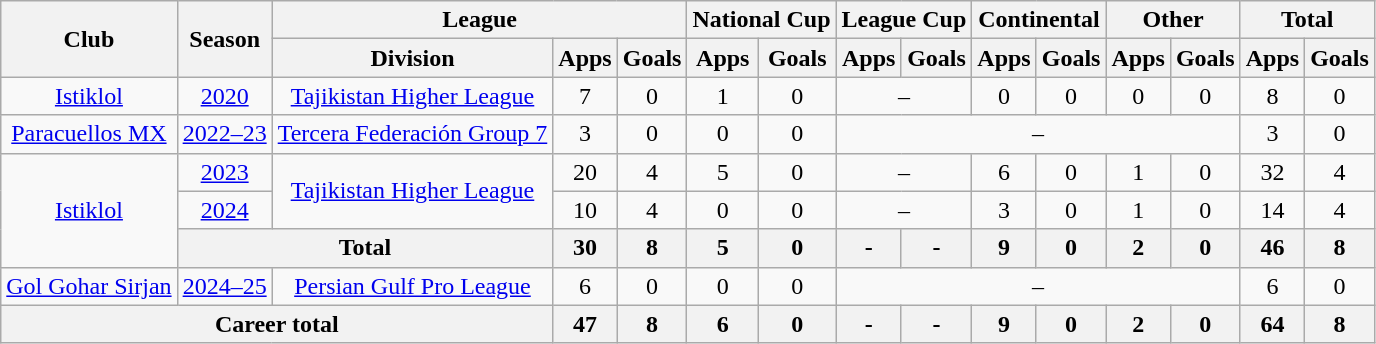<table class="wikitable" style="text-align: center">
<tr>
<th rowspan="2">Club</th>
<th rowspan="2">Season</th>
<th colspan="3">League</th>
<th colspan="2">National Cup</th>
<th colspan="2">League Cup</th>
<th colspan="2">Continental</th>
<th colspan="2">Other</th>
<th colspan="2">Total</th>
</tr>
<tr>
<th>Division</th>
<th>Apps</th>
<th>Goals</th>
<th>Apps</th>
<th>Goals</th>
<th>Apps</th>
<th>Goals</th>
<th>Apps</th>
<th>Goals</th>
<th>Apps</th>
<th>Goals</th>
<th>Apps</th>
<th>Goals</th>
</tr>
<tr>
<td><a href='#'>Istiklol</a></td>
<td><a href='#'>2020</a></td>
<td><a href='#'>Tajikistan Higher League</a></td>
<td>7</td>
<td>0</td>
<td>1</td>
<td>0</td>
<td colspan="2">–</td>
<td>0</td>
<td>0</td>
<td>0</td>
<td>0</td>
<td>8</td>
<td>0</td>
</tr>
<tr>
<td><a href='#'>Paracuellos MX</a></td>
<td><a href='#'>2022–23</a></td>
<td><a href='#'>Tercera Federación Group 7</a></td>
<td>3</td>
<td>0</td>
<td>0</td>
<td>0</td>
<td colspan="6">–</td>
<td>3</td>
<td>0</td>
</tr>
<tr>
<td rowspan="3"><a href='#'>Istiklol</a></td>
<td><a href='#'>2023</a></td>
<td rowspan="2"><a href='#'>Tajikistan Higher League</a></td>
<td>20</td>
<td>4</td>
<td>5</td>
<td>0</td>
<td colspan="2">–</td>
<td>6</td>
<td>0</td>
<td>1</td>
<td>0</td>
<td>32</td>
<td>4</td>
</tr>
<tr>
<td><a href='#'>2024</a></td>
<td>10</td>
<td>4</td>
<td>0</td>
<td>0</td>
<td colspan="2">–</td>
<td>3</td>
<td>0</td>
<td>1</td>
<td>0</td>
<td>14</td>
<td>4</td>
</tr>
<tr>
<th colspan="2">Total</th>
<th>30</th>
<th>8</th>
<th>5</th>
<th>0</th>
<th>-</th>
<th>-</th>
<th>9</th>
<th>0</th>
<th>2</th>
<th>0</th>
<th>46</th>
<th>8</th>
</tr>
<tr>
<td><a href='#'>Gol Gohar Sirjan</a></td>
<td><a href='#'>2024–25</a></td>
<td><a href='#'>Persian Gulf Pro League</a></td>
<td>6</td>
<td>0</td>
<td>0</td>
<td>0</td>
<td colspan="6">–</td>
<td>6</td>
<td>0</td>
</tr>
<tr>
<th colspan="3">Career total</th>
<th>47</th>
<th>8</th>
<th>6</th>
<th>0</th>
<th>-</th>
<th>-</th>
<th>9</th>
<th>0</th>
<th>2</th>
<th>0</th>
<th>64</th>
<th>8</th>
</tr>
</table>
